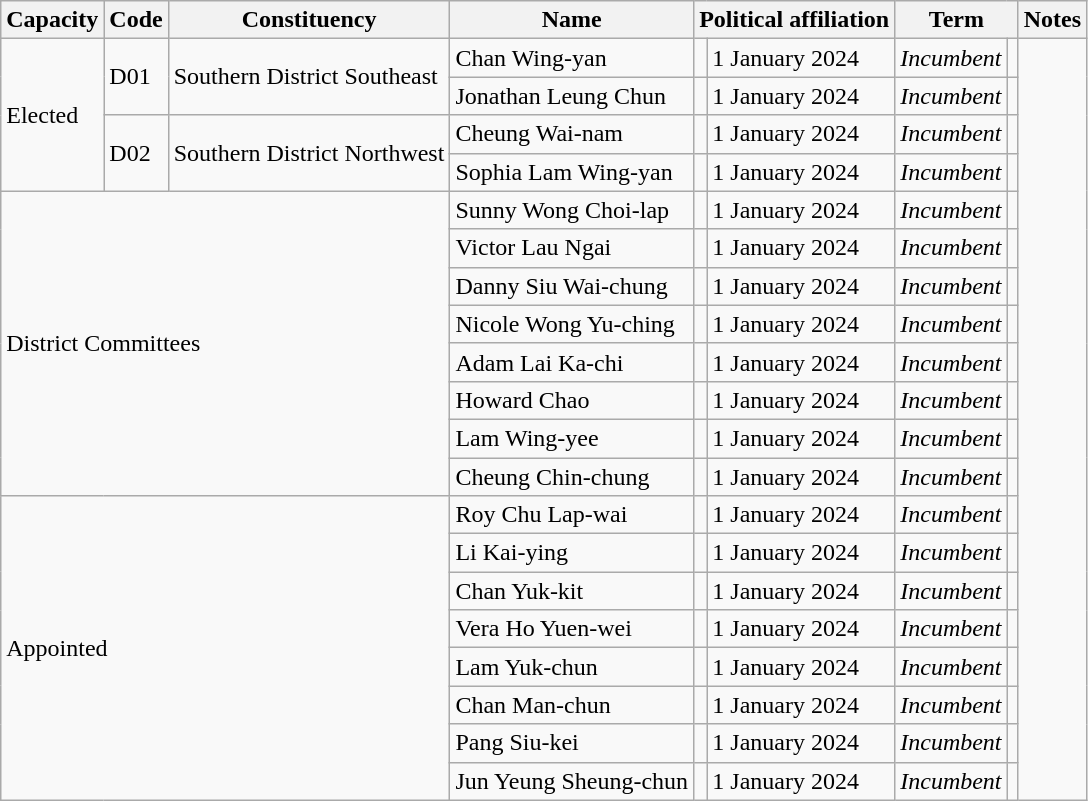<table class="wikitable sortable" border=1>
<tr>
<th>Capacity</th>
<th>Code</th>
<th>Constituency</th>
<th>Name</th>
<th colspan=2>Political affiliation</th>
<th colspan="2">Term</th>
<th class="unsortable">Notes</th>
</tr>
<tr>
<td rowspan="4">Elected</td>
<td rowspan="2">D01</td>
<td rowspan="2">Southern District Southeast</td>
<td>Chan Wing-yan</td>
<td></td>
<td>1 January 2024</td>
<td><em>Incumbent</em></td>
<td></td>
</tr>
<tr>
<td>Jonathan Leung Chun</td>
<td></td>
<td>1 January 2024</td>
<td><em>Incumbent</em></td>
<td></td>
</tr>
<tr>
<td rowspan="2">D02</td>
<td rowspan="2">Southern District Northwest</td>
<td>Cheung Wai-nam</td>
<td></td>
<td>1 January 2024</td>
<td><em>Incumbent</em></td>
<td></td>
</tr>
<tr>
<td>Sophia Lam Wing-yan</td>
<td></td>
<td>1 January 2024</td>
<td><em>Incumbent</em></td>
<td></td>
</tr>
<tr>
<td colspan="3" rowspan="8">District Committees</td>
<td>Sunny Wong Choi-lap</td>
<td></td>
<td>1 January 2024</td>
<td><em>Incumbent</em></td>
<td></td>
</tr>
<tr>
<td>Victor Lau Ngai</td>
<td></td>
<td>1 January 2024</td>
<td><em>Incumbent</em></td>
<td></td>
</tr>
<tr>
<td>Danny Siu Wai-chung</td>
<td></td>
<td>1 January 2024</td>
<td><em>Incumbent</em></td>
<td></td>
</tr>
<tr>
<td>Nicole Wong Yu-ching</td>
<td></td>
<td>1 January 2024</td>
<td><em>Incumbent</em></td>
<td></td>
</tr>
<tr>
<td>Adam Lai Ka-chi</td>
<td></td>
<td>1 January 2024</td>
<td><em>Incumbent</em></td>
<td></td>
</tr>
<tr>
<td>Howard Chao</td>
<td></td>
<td>1 January 2024</td>
<td><em>Incumbent</em></td>
<td></td>
</tr>
<tr>
<td>Lam Wing-yee</td>
<td></td>
<td>1 January 2024</td>
<td><em>Incumbent</em></td>
<td></td>
</tr>
<tr>
<td>Cheung Chin-chung</td>
<td></td>
<td>1 January 2024</td>
<td><em>Incumbent</em></td>
<td></td>
</tr>
<tr>
<td colspan="3" rowspan="8">Appointed</td>
<td>Roy Chu Lap-wai</td>
<td></td>
<td>1 January 2024</td>
<td><em>Incumbent</em></td>
<td></td>
</tr>
<tr>
<td>Li Kai-ying</td>
<td></td>
<td>1 January 2024</td>
<td><em>Incumbent</em></td>
<td></td>
</tr>
<tr>
<td>Chan Yuk-kit</td>
<td></td>
<td>1 January 2024</td>
<td><em>Incumbent</em></td>
<td></td>
</tr>
<tr>
<td>Vera Ho Yuen-wei</td>
<td></td>
<td>1 January 2024</td>
<td><em>Incumbent</em></td>
<td></td>
</tr>
<tr>
<td>Lam Yuk-chun</td>
<td></td>
<td>1 January 2024</td>
<td><em>Incumbent</em></td>
<td></td>
</tr>
<tr>
<td>Chan Man-chun</td>
<td></td>
<td>1 January 2024</td>
<td><em>Incumbent</em></td>
<td></td>
</tr>
<tr>
<td>Pang Siu-kei</td>
<td></td>
<td>1 January 2024</td>
<td><em>Incumbent</em></td>
<td></td>
</tr>
<tr>
<td>Jun Yeung Sheung-chun</td>
<td></td>
<td>1 January 2024</td>
<td><em>Incumbent</em></td>
<td></td>
</tr>
</table>
